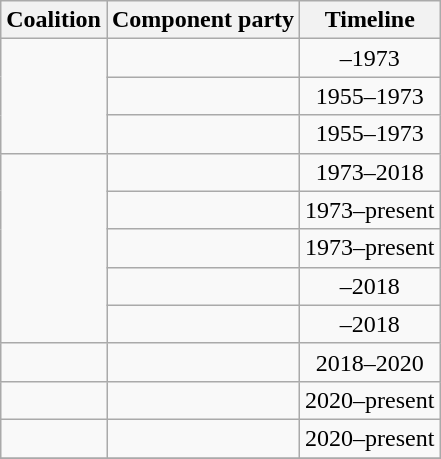<table class="wikitable">
<tr>
<th>Coalition</th>
<th>Component party</th>
<th>Timeline</th>
</tr>
<tr>
<td rowspan=3></td>
<td></td>
<td align=center>–1973</td>
</tr>
<tr>
<td></td>
<td align=center>1955–1973</td>
</tr>
<tr>
<td></td>
<td align=center>1955–1973</td>
</tr>
<tr>
<td rowspan=5></td>
<td></td>
<td align=center>1973–2018</td>
</tr>
<tr>
<td></td>
<td align=center>1973–present</td>
</tr>
<tr>
<td></td>
<td align=center>1973–present</td>
</tr>
<tr>
<td></td>
<td align=center>–2018</td>
</tr>
<tr>
<td></td>
<td align=center>–2018</td>
</tr>
<tr>
<td></td>
<td></td>
<td align=center>2018–2020</td>
</tr>
<tr>
<td></td>
<td></td>
<td align=center>2020–present</td>
</tr>
<tr>
<td></td>
<td></td>
<td align=center>2020–present</td>
</tr>
<tr>
</tr>
</table>
